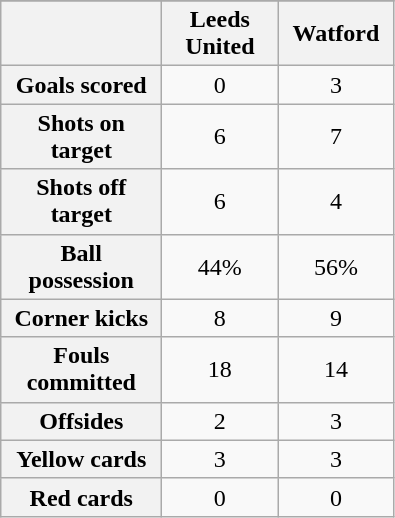<table class="wikitable plainrowheaders" style="text-align: center">
<tr>
</tr>
<tr>
<th scope=col width=100></th>
<th scope=col width=70>Leeds United</th>
<th scope=col width=70>Watford</th>
</tr>
<tr>
<th scope=row>Goals scored</th>
<td>0</td>
<td>3</td>
</tr>
<tr>
<th scope=row>Shots on target</th>
<td>6</td>
<td>7</td>
</tr>
<tr>
<th scope=row>Shots off target</th>
<td>6</td>
<td>4</td>
</tr>
<tr>
<th scope=row>Ball possession</th>
<td>44%</td>
<td>56%</td>
</tr>
<tr>
<th scope=row>Corner kicks</th>
<td>8</td>
<td>9</td>
</tr>
<tr>
<th scope=row>Fouls committed</th>
<td>18</td>
<td>14</td>
</tr>
<tr>
<th scope=row>Offsides</th>
<td>2</td>
<td>3</td>
</tr>
<tr>
<th scope=row>Yellow cards</th>
<td>3</td>
<td>3</td>
</tr>
<tr>
<th scope=row>Red cards</th>
<td>0</td>
<td>0</td>
</tr>
</table>
